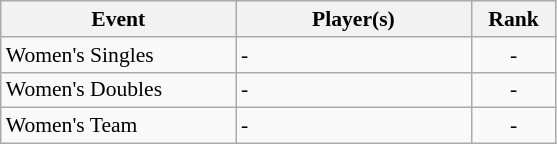<table class=wikitable style="font-size:90%">
<tr>
<th width=150>Event</th>
<th width=150>Player(s)</th>
<th width=50>Rank</th>
</tr>
<tr>
<td>Women's Singles</td>
<td>-</td>
<td align="center">-</td>
</tr>
<tr>
<td>Women's Doubles</td>
<td>-</td>
<td align="center">-</td>
</tr>
<tr>
<td>Women's Team</td>
<td>-</td>
<td align="center">-</td>
</tr>
</table>
